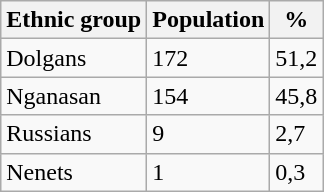<table class="wikitable">
<tr>
<th>Ethnic group</th>
<th>Population</th>
<th>%</th>
</tr>
<tr>
<td>Dolgans</td>
<td>172</td>
<td>51,2</td>
</tr>
<tr>
<td>Nganasan</td>
<td>154</td>
<td>45,8</td>
</tr>
<tr>
<td>Russians</td>
<td>9</td>
<td>2,7</td>
</tr>
<tr>
<td>Nenets</td>
<td>1</td>
<td>0,3</td>
</tr>
</table>
